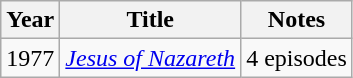<table class="wikitable">
<tr>
<th>Year</th>
<th>Title</th>
<th>Notes</th>
</tr>
<tr>
<td>1977</td>
<td><em><a href='#'>Jesus of Nazareth</a></em></td>
<td>4 episodes</td>
</tr>
</table>
